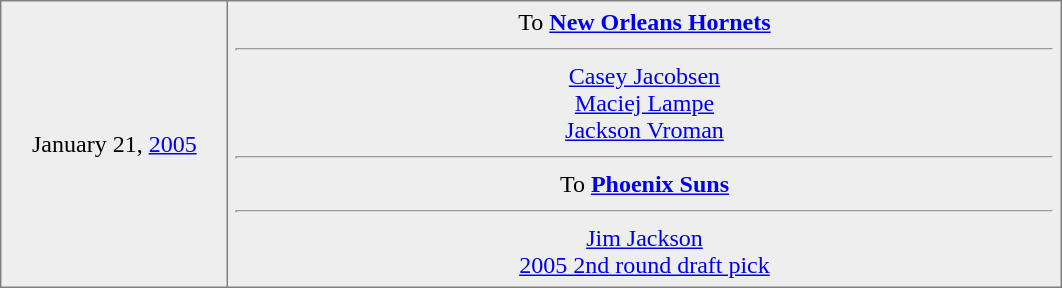<table border="1" style="border-collapse:collapse; text-align:center; width:56%;"  cellpadding="5">
<tr style="background:#eee;">
<td style="width:12%">January 21, <a href='#'>2005</a></td>
<td style="width:44%">To <strong><a href='#'>New Orleans Hornets</a></strong><hr><a href='#'>Casey Jacobsen</a><br><a href='#'>Maciej Lampe</a><br><a href='#'>Jackson Vroman</a><hr>To <strong><a href='#'>Phoenix Suns</a></strong><hr><a href='#'>Jim Jackson</a><br><a href='#'>2005 2nd round draft pick</a></td>
</tr>
</table>
